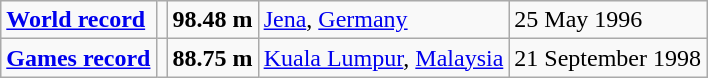<table class="wikitable">
<tr>
<td><a href='#'><strong>World record</strong></a></td>
<td></td>
<td><strong>98.48 m</strong></td>
<td><a href='#'>Jena</a>, <a href='#'>Germany</a></td>
<td>25 May 1996</td>
</tr>
<tr>
<td><a href='#'><strong>Games record</strong></a></td>
<td></td>
<td><strong>88.75 m</strong></td>
<td><a href='#'>Kuala Lumpur</a>, <a href='#'>Malaysia</a></td>
<td>21 September 1998</td>
</tr>
</table>
